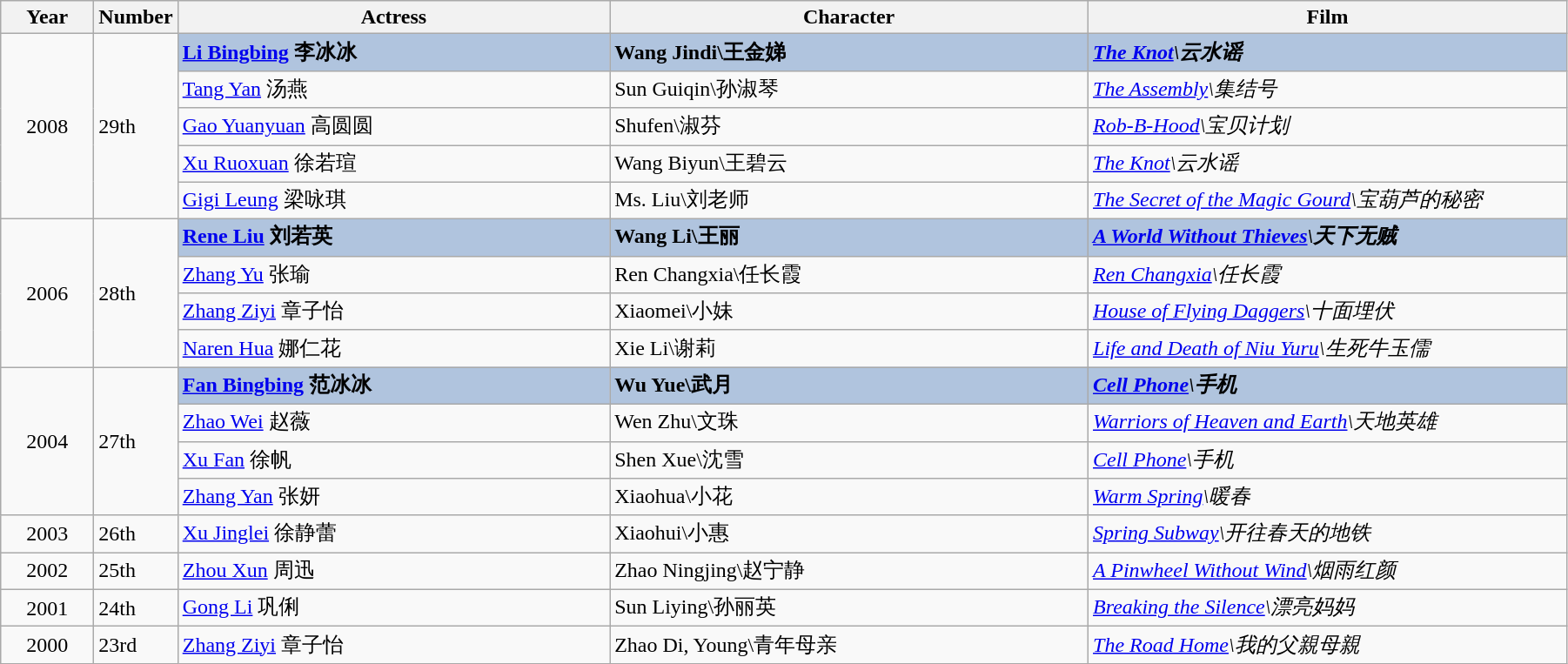<table class="wikitable" width="95%" align="center">
<tr>
<th width="6%">Year</th>
<th width="4%">Number</th>
<th width="28%">Actress</th>
<th width="31%">Character</th>
<th width="31%">Film</th>
</tr>
<tr>
<td rowspan="5" style="text-align:center;">2008</td>
<td rowspan="5">29th</td>
<td style="background:#B0C4DE;"><strong><a href='#'>Li Bingbing</a> 李冰冰</strong></td>
<td style="background:#B0C4DE;"><strong>Wang Jindi\王金娣</strong></td>
<td style="background:#B0C4DE;"><strong><em><a href='#'>The Knot</a>\云水谣</em></strong></td>
</tr>
<tr>
<td><a href='#'>Tang Yan</a> 汤燕</td>
<td>Sun Guiqin\孙淑琴</td>
<td><em><a href='#'>The Assembly</a>\集结号</em></td>
</tr>
<tr>
<td><a href='#'>Gao Yuanyuan</a> 高圆圆</td>
<td>Shufen\淑芬</td>
<td><em><a href='#'>Rob-B-Hood</a>\宝贝计划</em></td>
</tr>
<tr>
<td><a href='#'>Xu Ruoxuan</a> 徐若瑄</td>
<td>Wang Biyun\王碧云</td>
<td><em><a href='#'>The Knot</a>\云水谣</em></td>
</tr>
<tr>
<td><a href='#'>Gigi Leung</a> 梁咏琪</td>
<td>Ms. Liu\刘老师</td>
<td><em><a href='#'>The Secret of the Magic Gourd</a>\宝葫芦的秘密</em></td>
</tr>
<tr>
<td rowspan="4" style="text-align:center;">2006</td>
<td rowspan="4">28th</td>
<td style="background:#B0C4DE;"><strong><a href='#'>Rene Liu</a> 刘若英</strong></td>
<td style="background:#B0C4DE;"><strong>Wang Li\王丽</strong></td>
<td style="background:#B0C4DE;"><strong><em><a href='#'>A World Without Thieves</a>\天下无贼</em></strong></td>
</tr>
<tr>
<td><a href='#'>Zhang Yu</a> 张瑜</td>
<td>Ren Changxia\任长霞</td>
<td><em><a href='#'>Ren Changxia</a>\任长霞</em></td>
</tr>
<tr>
<td><a href='#'>Zhang Ziyi</a> 章子怡</td>
<td>Xiaomei\小妹</td>
<td><em><a href='#'>House of Flying Daggers</a>\十面埋伏</em></td>
</tr>
<tr>
<td><a href='#'>Naren Hua</a> 娜仁花</td>
<td>Xie Li\谢莉</td>
<td><em><a href='#'>Life and Death of Niu Yuru</a>\生死牛玉儒</em></td>
</tr>
<tr>
<td rowspan="4" style="text-align:center;">2004</td>
<td rowspan="4">27th</td>
<td style="background:#B0C4DE;"><strong><a href='#'>Fan Bingbing</a> 范冰冰</strong></td>
<td style="background:#B0C4DE;"><strong>Wu Yue\武月</strong></td>
<td style="background:#B0C4DE;"><strong><em><a href='#'>Cell Phone</a>\手机</em></strong></td>
</tr>
<tr>
<td><a href='#'>Zhao Wei</a> 赵薇</td>
<td>Wen Zhu\文珠</td>
<td><em><a href='#'>Warriors of Heaven and Earth</a>\天地英雄</em></td>
</tr>
<tr>
<td><a href='#'>Xu Fan</a> 徐帆</td>
<td>Shen Xue\沈雪</td>
<td><em><a href='#'>Cell Phone</a>\手机</em></td>
</tr>
<tr>
<td><a href='#'>Zhang Yan</a> 张妍</td>
<td>Xiaohua\小花</td>
<td><em><a href='#'>Warm Spring</a>\暖春</em></td>
</tr>
<tr>
<td style="text-align:center;">2003</td>
<td>26th</td>
<td><a href='#'>Xu Jinglei</a> 徐静蕾</td>
<td>Xiaohui\小惠</td>
<td><em><a href='#'>Spring Subway</a>\开往春天的地铁</em></td>
</tr>
<tr>
<td style="text-align:center;">2002</td>
<td>25th</td>
<td><a href='#'>Zhou Xun</a> 周迅</td>
<td>Zhao Ningjing\赵宁静</td>
<td><em><a href='#'>A Pinwheel Without Wind</a>\烟雨红颜</em></td>
</tr>
<tr>
<td style="text-align:center;">2001</td>
<td>24th</td>
<td><a href='#'>Gong Li</a> 巩俐</td>
<td>Sun Liying\孙丽英</td>
<td><em><a href='#'>Breaking the Silence</a>\漂亮妈妈</em></td>
</tr>
<tr>
<td style="text-align:center;">2000</td>
<td>23rd</td>
<td><a href='#'>Zhang Ziyi</a> 章子怡</td>
<td>Zhao Di, Young\青年母亲</td>
<td><em><a href='#'>The Road Home</a>\我的父親母親</em></td>
</tr>
</table>
